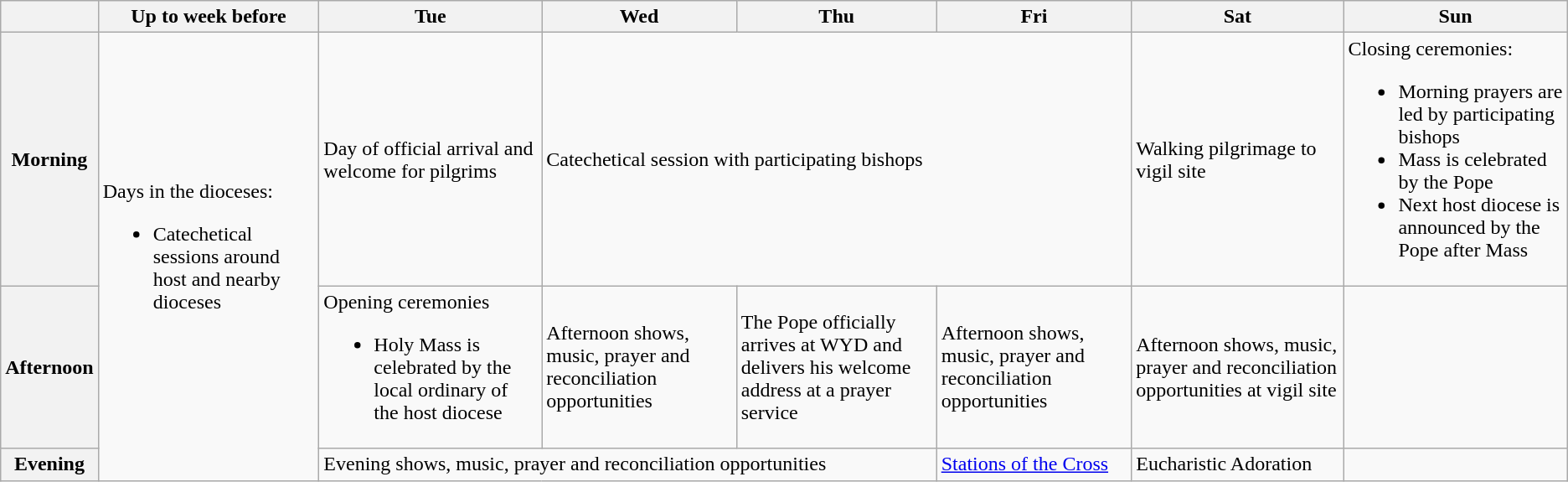<table class="wikitable">
<tr>
<th></th>
<th>Up to week before</th>
<th>Tue</th>
<th>Wed</th>
<th>Thu</th>
<th>Fri</th>
<th>Sat</th>
<th>Sun</th>
</tr>
<tr>
<th>Morning</th>
<td rowspan=3>Days in the dioceses:<br><ul><li>Catechetical sessions around host and nearby dioceses</li></ul></td>
<td>Day of official arrival and welcome for pilgrims</td>
<td colspan="3">Catechetical session with participating bishops</td>
<td>Walking pilgrimage to vigil site</td>
<td>Closing ceremonies:<br><ul><li>Morning prayers are led by participating bishops</li><li>Mass is celebrated by the Pope</li><li>Next host diocese is announced by the Pope after Mass</li></ul></td>
</tr>
<tr>
<th>Afternoon</th>
<td>Opening ceremonies<br><ul><li>Holy Mass is celebrated by the local ordinary of the host diocese</li></ul></td>
<td>Afternoon shows, music, prayer and reconciliation opportunities</td>
<td>The Pope officially arrives at WYD and delivers his welcome address at a prayer service</td>
<td>Afternoon shows, music, prayer and reconciliation opportunities</td>
<td>Afternoon shows, music, prayer and reconciliation opportunities at vigil site</td>
<td></td>
</tr>
<tr>
<th>Evening</th>
<td colspan="3">Evening shows, music, prayer and reconciliation opportunities</td>
<td><a href='#'>Stations of the Cross</a></td>
<td>Eucharistic Adoration</td>
<td></td>
</tr>
</table>
